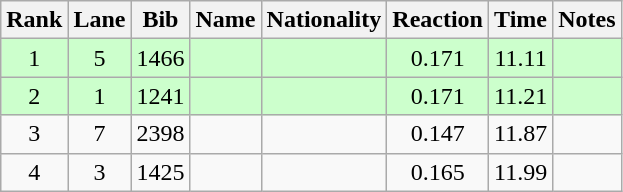<table class="wikitable sortable" style="text-align:center">
<tr>
<th>Rank</th>
<th>Lane</th>
<th>Bib</th>
<th>Name</th>
<th>Nationality</th>
<th>Reaction</th>
<th>Time</th>
<th>Notes</th>
</tr>
<tr bgcolor=ccffcc>
<td>1</td>
<td>5</td>
<td>1466</td>
<td align=left></td>
<td align=left></td>
<td>0.171</td>
<td>11.11</td>
<td><strong></strong></td>
</tr>
<tr bgcolor=ccffcc>
<td>2</td>
<td>1</td>
<td>1241</td>
<td align=left></td>
<td align=left></td>
<td>0.171</td>
<td>11.21</td>
<td><strong></strong></td>
</tr>
<tr>
<td>3</td>
<td>7</td>
<td>2398</td>
<td align=left></td>
<td align=left></td>
<td>0.147</td>
<td>11.87</td>
<td></td>
</tr>
<tr>
<td>4</td>
<td>3</td>
<td>1425</td>
<td align=left></td>
<td align=left></td>
<td>0.165</td>
<td>11.99</td>
<td></td>
</tr>
</table>
